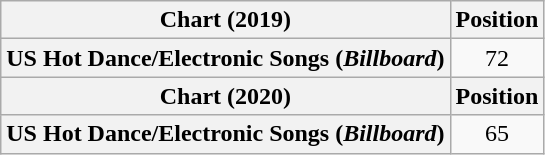<table class="wikitable plainrowheaders" style="text-align:center">
<tr>
<th scope="col">Chart (2019)</th>
<th scope="col">Position</th>
</tr>
<tr>
<th scope="row">US Hot Dance/Electronic Songs (<em>Billboard</em>)</th>
<td>72</td>
</tr>
<tr>
<th scope="col">Chart (2020)</th>
<th scope="col">Position</th>
</tr>
<tr>
<th scope="row">US Hot Dance/Electronic Songs (<em>Billboard</em>)</th>
<td>65</td>
</tr>
</table>
